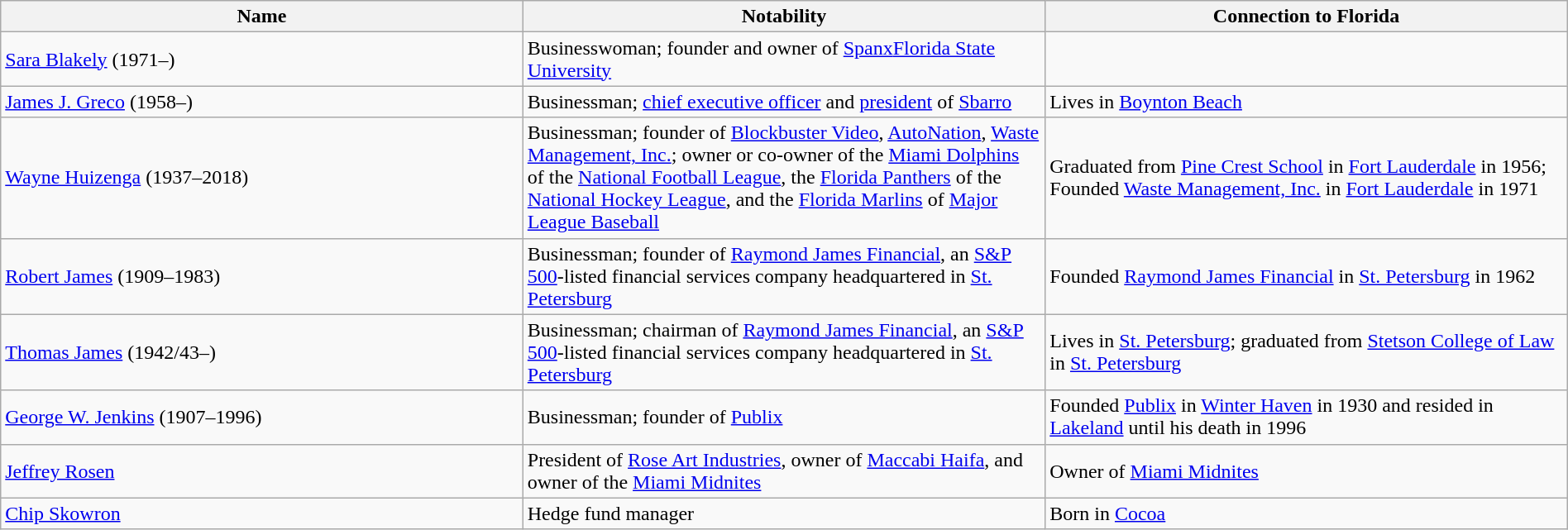<table class="wikitable" style="width:100%;">
<tr>
<th width=33%>Name</th>
<th width=33%>Notability</th>
<th width=33%>Connection to Florida</th>
</tr>
<tr>
<td><a href='#'>Sara Blakely</a> (1971–)</td>
<td>Businesswoman; founder and owner of <a href='#'>Spanx</a><a href='#'>Florida State University</a></td>
</tr>
<tr>
<td><a href='#'>James J. Greco</a> (1958–)</td>
<td>Businessman; <a href='#'>chief executive officer</a> and <a href='#'>president</a> of <a href='#'>Sbarro</a></td>
<td>Lives in <a href='#'>Boynton Beach</a></td>
</tr>
<tr>
<td><a href='#'>Wayne Huizenga</a> (1937–2018)</td>
<td>Businessman; founder of <a href='#'>Blockbuster Video</a>, <a href='#'>AutoNation</a>, <a href='#'>Waste Management, Inc.</a>; owner or co-owner of the <a href='#'>Miami Dolphins</a> of the <a href='#'>National Football League</a>, the <a href='#'>Florida Panthers</a> of the <a href='#'>National Hockey League</a>, and the <a href='#'>Florida Marlins</a> of <a href='#'>Major League Baseball</a></td>
<td>Graduated from <a href='#'>Pine Crest School</a> in <a href='#'>Fort Lauderdale</a> in 1956; Founded <a href='#'>Waste Management, Inc.</a> in <a href='#'>Fort Lauderdale</a> in 1971</td>
</tr>
<tr>
<td><a href='#'>Robert James</a> (1909–1983)</td>
<td>Businessman; founder of <a href='#'>Raymond James Financial</a>, an <a href='#'>S&P 500</a>-listed financial services company headquartered in <a href='#'>St. Petersburg</a></td>
<td>Founded <a href='#'>Raymond James Financial</a> in <a href='#'>St. Petersburg</a> in 1962</td>
</tr>
<tr>
<td><a href='#'>Thomas James</a> (1942/43–)</td>
<td>Businessman; chairman of <a href='#'>Raymond James Financial</a>, an <a href='#'>S&P 500</a>-listed financial services company headquartered in <a href='#'>St. Petersburg</a></td>
<td>Lives in <a href='#'>St. Petersburg</a>; graduated from <a href='#'>Stetson College of Law</a> in <a href='#'>St. Petersburg</a></td>
</tr>
<tr>
<td><a href='#'>George W. Jenkins</a> (1907–1996)</td>
<td>Businessman; founder of <a href='#'>Publix</a></td>
<td>Founded <a href='#'>Publix</a> in <a href='#'>Winter Haven</a> in 1930 and resided in <a href='#'>Lakeland</a> until his death in 1996</td>
</tr>
<tr>
<td><a href='#'>Jeffrey Rosen</a></td>
<td>President of <a href='#'>Rose Art Industries</a>, owner of <a href='#'>Maccabi Haifa</a>, and owner of the <a href='#'>Miami Midnites</a></td>
<td>Owner of <a href='#'>Miami Midnites</a></td>
</tr>
<tr>
<td><a href='#'>Chip Skowron</a></td>
<td>Hedge fund manager</td>
<td>Born in <a href='#'>Cocoa</a></td>
</tr>
</table>
